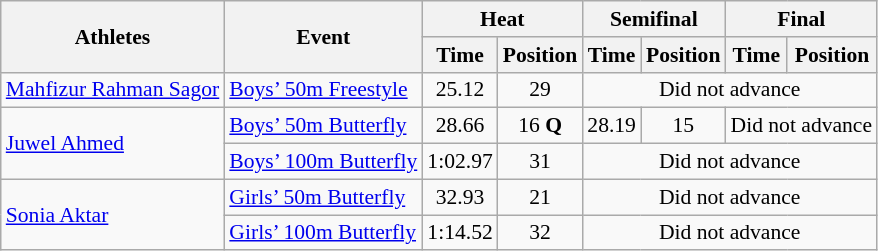<table class="wikitable" border="1" style="font-size:90%">
<tr>
<th rowspan=2>Athletes</th>
<th rowspan=2>Event</th>
<th colspan=2>Heat</th>
<th colspan=2>Semifinal</th>
<th colspan=2>Final</th>
</tr>
<tr>
<th>Time</th>
<th>Position</th>
<th>Time</th>
<th>Position</th>
<th>Time</th>
<th>Position</th>
</tr>
<tr>
<td><a href='#'>Mahfizur Rahman Sagor</a></td>
<td><a href='#'>Boys’ 50m Freestyle</a></td>
<td align=center>25.12</td>
<td align=center>29</td>
<td colspan="4" align=center>Did not advance</td>
</tr>
<tr>
<td rowspan=2><a href='#'>Juwel Ahmed</a></td>
<td><a href='#'>Boys’ 50m Butterfly</a></td>
<td align=center>28.66</td>
<td align=center>16 <strong>Q</strong></td>
<td align=center>28.19</td>
<td align=center>15</td>
<td colspan="2" align=center>Did not advance</td>
</tr>
<tr>
<td><a href='#'>Boys’ 100m Butterfly</a></td>
<td align=center>1:02.97</td>
<td align=center>31</td>
<td colspan="4" align=center>Did not advance</td>
</tr>
<tr>
<td rowspan=2><a href='#'>Sonia Aktar</a></td>
<td><a href='#'>Girls’ 50m Butterfly</a></td>
<td align=center>32.93</td>
<td align=center>21</td>
<td colspan="4" align=center>Did not advance</td>
</tr>
<tr>
<td><a href='#'>Girls’ 100m Butterfly</a></td>
<td align=center>1:14.52</td>
<td align=center>32</td>
<td colspan="4" align=center>Did not advance</td>
</tr>
</table>
